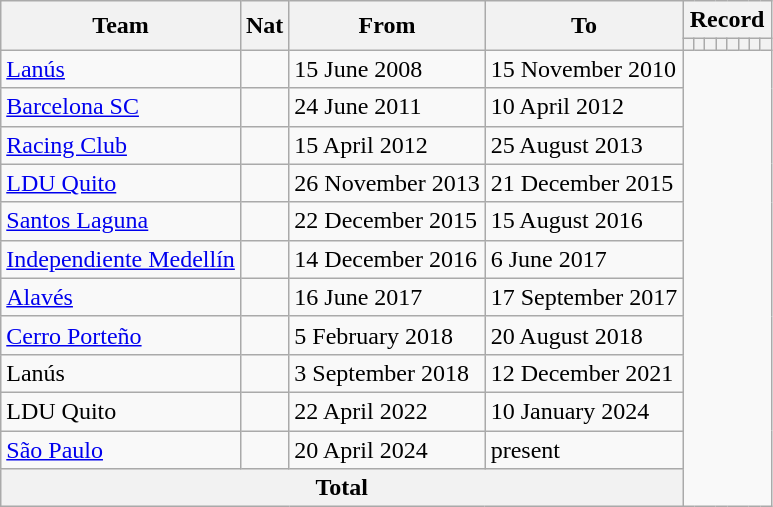<table class="wikitable" style="text-align: center">
<tr>
<th rowspan="2">Team</th>
<th rowspan="2">Nat</th>
<th rowspan="2">From</th>
<th rowspan="2">To</th>
<th colspan="9">Record</th>
</tr>
<tr>
<th></th>
<th></th>
<th></th>
<th></th>
<th></th>
<th></th>
<th></th>
<th></th>
</tr>
<tr>
<td align=left><a href='#'>Lanús</a></td>
<td></td>
<td align=left>15 June 2008</td>
<td align=left>15 November 2010<br></td>
</tr>
<tr>
<td align=left><a href='#'>Barcelona SC</a></td>
<td></td>
<td align=left>24 June 2011</td>
<td align=left>10 April 2012<br></td>
</tr>
<tr>
<td align=left><a href='#'>Racing Club</a></td>
<td></td>
<td align=left>15 April 2012</td>
<td align=left>25 August 2013<br></td>
</tr>
<tr>
<td align=left><a href='#'>LDU Quito</a></td>
<td></td>
<td align=left>26 November 2013</td>
<td align=left>21 December 2015<br></td>
</tr>
<tr>
<td align=left><a href='#'>Santos Laguna</a></td>
<td></td>
<td align=left>22 December 2015</td>
<td align=left>15 August 2016<br></td>
</tr>
<tr>
<td align=left><a href='#'>Independiente Medellín</a></td>
<td></td>
<td align=left>14 December 2016</td>
<td align=left>6 June 2017<br></td>
</tr>
<tr>
<td align=left><a href='#'>Alavés</a></td>
<td></td>
<td align=left>16 June 2017</td>
<td align=left>17 September 2017<br></td>
</tr>
<tr>
<td align=left><a href='#'>Cerro Porteño</a></td>
<td></td>
<td align=left>5 February 2018</td>
<td align=left>20 August 2018<br></td>
</tr>
<tr>
<td align=left>Lanús</td>
<td></td>
<td align=left>3 September 2018</td>
<td align=left>12 December 2021<br></td>
</tr>
<tr>
<td align=left>LDU Quito</td>
<td></td>
<td align=left>22 April 2022</td>
<td align=left>10 January 2024<br></td>
</tr>
<tr>
<td align=left><a href='#'>São Paulo</a></td>
<td></td>
<td align=left>20 April 2024</td>
<td align=left>present<br></td>
</tr>
<tr>
<th colspan="4">Total<br></th>
</tr>
</table>
